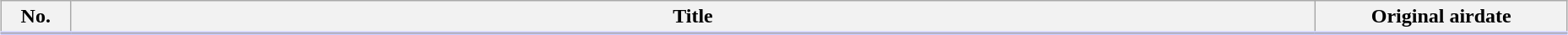<table class="wikitable" style="width:98%; margin:auto; background:#FFF;">
<tr style="border-bottom: 3px solid #CCF">
<th style="width:3em;">No.</th>
<th>Title</th>
<th style="width:12em;">Original airdate</th>
</tr>
<tr>
</tr>
</table>
